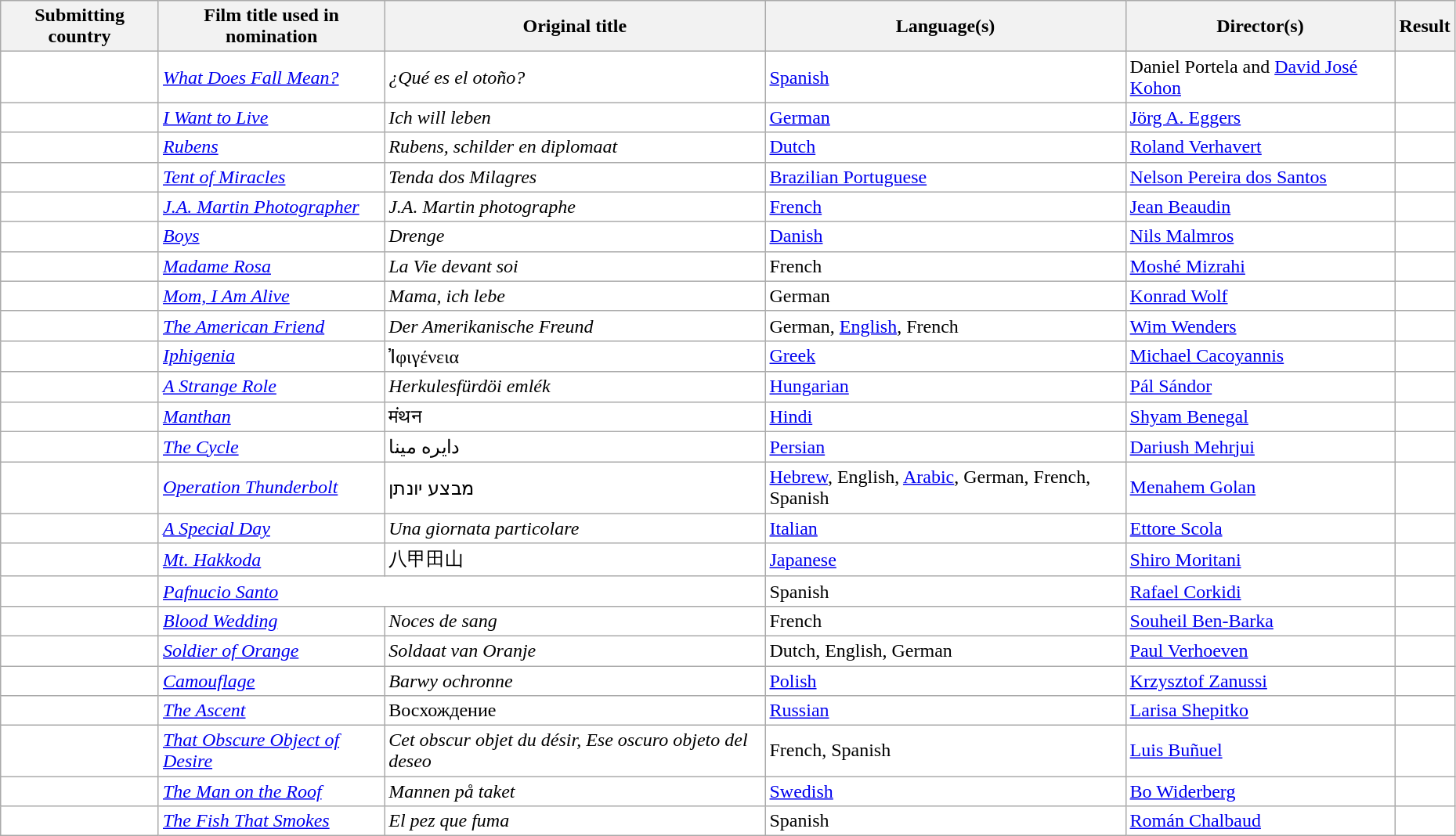<table class="wikitable sortable" width="98%" style="background:#ffffff;">
<tr>
<th>Submitting country</th>
<th>Film title used in nomination</th>
<th>Original title</th>
<th>Language(s)</th>
<th>Director(s)</th>
<th>Result</th>
</tr>
<tr>
<td></td>
<td><em><a href='#'>What Does Fall Mean?</a></em></td>
<td><em>¿Qué es el otoño?</em></td>
<td><a href='#'>Spanish</a></td>
<td>Daniel Portela and <a href='#'>David José Kohon</a></td>
<td></td>
</tr>
<tr>
<td></td>
<td><em><a href='#'>I Want to Live</a></em></td>
<td><em>Ich will leben</em></td>
<td><a href='#'>German</a></td>
<td><a href='#'>Jörg A. Eggers</a></td>
<td></td>
</tr>
<tr>
<td></td>
<td><em><a href='#'>Rubens</a></em></td>
<td><em>Rubens, schilder en diplomaat</em></td>
<td><a href='#'>Dutch</a></td>
<td><a href='#'>Roland Verhavert</a></td>
<td></td>
</tr>
<tr>
<td></td>
<td><em><a href='#'>Tent of Miracles</a></em></td>
<td><em>Tenda dos Milagres</em></td>
<td><a href='#'>Brazilian Portuguese</a></td>
<td><a href='#'>Nelson Pereira dos Santos</a></td>
<td></td>
</tr>
<tr>
<td></td>
<td><em><a href='#'>J.A. Martin Photographer</a></em></td>
<td><em>J.A. Martin photographe</em></td>
<td><a href='#'>French</a></td>
<td><a href='#'>Jean Beaudin</a></td>
<td></td>
</tr>
<tr>
<td></td>
<td><em><a href='#'>Boys</a></em></td>
<td><em>Drenge</em></td>
<td><a href='#'>Danish</a></td>
<td><a href='#'>Nils Malmros</a></td>
<td></td>
</tr>
<tr>
<td></td>
<td><em><a href='#'>Madame Rosa</a></em></td>
<td><em>La Vie devant soi</em></td>
<td>French</td>
<td><a href='#'>Moshé Mizrahi</a></td>
<td></td>
</tr>
<tr>
<td></td>
<td><em><a href='#'>Mom, I Am Alive</a></em></td>
<td><em>Mama, ich lebe</em></td>
<td>German</td>
<td><a href='#'>Konrad Wolf</a></td>
<td></td>
</tr>
<tr>
<td></td>
<td><em><a href='#'>The American Friend</a></em></td>
<td><em>Der Amerikanische Freund</em></td>
<td>German, <a href='#'>English</a>, French</td>
<td><a href='#'>Wim Wenders</a></td>
<td></td>
</tr>
<tr>
<td></td>
<td><em><a href='#'>Iphigenia</a></em></td>
<td>Ἰφιγένεια</td>
<td><a href='#'>Greek</a></td>
<td><a href='#'>Michael Cacoyannis</a></td>
<td></td>
</tr>
<tr>
<td></td>
<td><em><a href='#'>A Strange Role</a></em></td>
<td><em>Herkulesfürdöi emlék</em></td>
<td><a href='#'>Hungarian</a></td>
<td><a href='#'>Pál Sándor</a></td>
<td></td>
</tr>
<tr>
<td></td>
<td><em><a href='#'>Manthan</a></em></td>
<td>मंथन</td>
<td><a href='#'>Hindi</a></td>
<td><a href='#'>Shyam Benegal</a></td>
<td></td>
</tr>
<tr>
<td></td>
<td><em><a href='#'>The Cycle</a></em></td>
<td>دايره مينا</td>
<td><a href='#'>Persian</a></td>
<td><a href='#'>Dariush Mehrjui</a></td>
<td></td>
</tr>
<tr>
<td></td>
<td><em><a href='#'>Operation Thunderbolt</a></em></td>
<td>מבצע יונתן</td>
<td><a href='#'>Hebrew</a>, English, <a href='#'>Arabic</a>, German, French, Spanish</td>
<td><a href='#'>Menahem Golan</a></td>
<td></td>
</tr>
<tr>
<td></td>
<td><em><a href='#'>A Special Day</a></em></td>
<td><em>Una giornata particolare</em></td>
<td><a href='#'>Italian</a></td>
<td><a href='#'>Ettore Scola</a></td>
<td></td>
</tr>
<tr>
<td></td>
<td><em><a href='#'>Mt. Hakkoda</a></em></td>
<td>八甲田山</td>
<td><a href='#'>Japanese</a></td>
<td><a href='#'>Shiro Moritani</a></td>
<td></td>
</tr>
<tr>
<td></td>
<td colspan="2"><em><a href='#'>Pafnucio Santo</a></em></td>
<td>Spanish</td>
<td><a href='#'>Rafael Corkidi</a></td>
<td></td>
</tr>
<tr>
<td></td>
<td><em><a href='#'>Blood Wedding</a></em></td>
<td><em>Noces de sang</em></td>
<td>French</td>
<td><a href='#'>Souheil Ben-Barka</a></td>
<td></td>
</tr>
<tr>
<td></td>
<td><em><a href='#'>Soldier of Orange</a></em></td>
<td><em>Soldaat van Oranje</em></td>
<td>Dutch, English, German</td>
<td><a href='#'>Paul Verhoeven</a></td>
<td></td>
</tr>
<tr>
<td></td>
<td><em><a href='#'>Camouflage</a></em></td>
<td><em>Barwy ochronne</em></td>
<td><a href='#'>Polish</a></td>
<td><a href='#'>Krzysztof Zanussi</a></td>
<td></td>
</tr>
<tr>
<td></td>
<td><em><a href='#'>The Ascent</a></em></td>
<td>Восхождение</td>
<td><a href='#'>Russian</a></td>
<td><a href='#'>Larisa Shepitko</a></td>
<td></td>
</tr>
<tr>
<td></td>
<td><em><a href='#'>That Obscure Object of Desire</a></em></td>
<td><em>Cet obscur objet du désir, Ese oscuro objeto del deseo</em></td>
<td>French, Spanish</td>
<td><a href='#'>Luis Buñuel</a></td>
<td></td>
</tr>
<tr>
<td></td>
<td><em><a href='#'>The Man on the Roof</a></em></td>
<td><em>Mannen på taket</em></td>
<td><a href='#'>Swedish</a></td>
<td><a href='#'>Bo Widerberg</a></td>
<td></td>
</tr>
<tr>
<td></td>
<td><em><a href='#'>The Fish That Smokes</a></em></td>
<td><em>El pez que fuma</em></td>
<td>Spanish</td>
<td><a href='#'>Román Chalbaud</a></td>
<td></td>
</tr>
</table>
